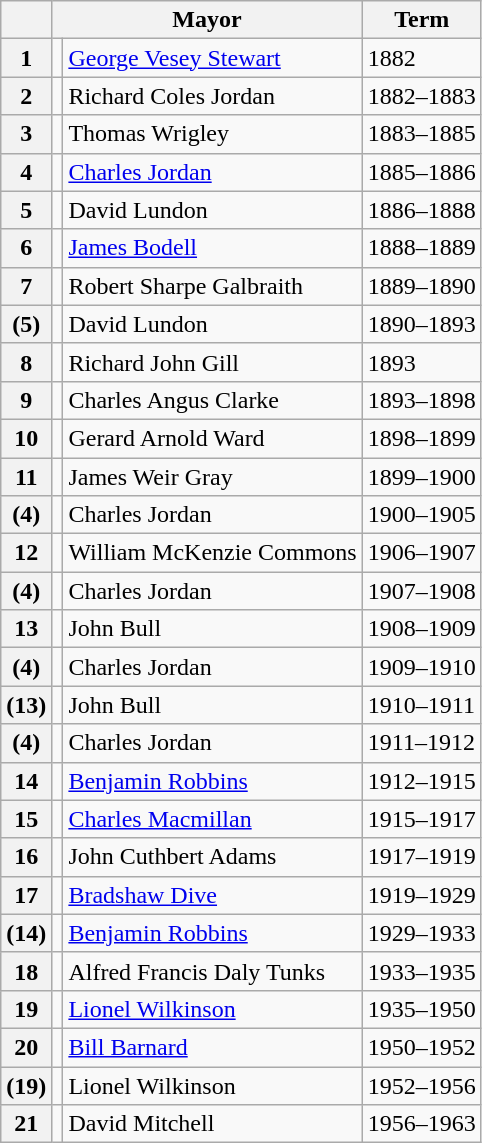<table class="wikitable">
<tr>
<th></th>
<th colspan="2">Mayor</th>
<th>Term</th>
</tr>
<tr>
<th scope="row" align="center">1</th>
<td></td>
<td><a href='#'>George Vesey Stewart</a></td>
<td>1882</td>
</tr>
<tr>
<th scope="row" align="center">2</th>
<td></td>
<td>Richard Coles Jordan</td>
<td>1882–1883</td>
</tr>
<tr>
<th scope="row" align="center">3</th>
<td></td>
<td>Thomas Wrigley</td>
<td>1883–1885</td>
</tr>
<tr>
<th scope="row" align="center">4</th>
<td></td>
<td><a href='#'>Charles Jordan</a></td>
<td>1885–1886</td>
</tr>
<tr>
<th scope="row" align="center">5</th>
<td></td>
<td>David Lundon</td>
<td>1886–1888</td>
</tr>
<tr>
<th scope="row" align="center">6</th>
<td></td>
<td><a href='#'>James Bodell</a></td>
<td>1888–1889</td>
</tr>
<tr>
<th scope="row" align="center">7</th>
<td></td>
<td>Robert Sharpe Galbraith</td>
<td>1889–1890</td>
</tr>
<tr>
<th scope="row" align="center">(5)</th>
<td></td>
<td>David Lundon</td>
<td>1890–1893</td>
</tr>
<tr>
<th scope="row" align="center">8</th>
<td></td>
<td>Richard John Gill</td>
<td>1893</td>
</tr>
<tr>
<th scope="row" align="center">9</th>
<td></td>
<td>Charles Angus Clarke</td>
<td>1893–1898</td>
</tr>
<tr>
<th scope="row" align="center">10</th>
<td></td>
<td>Gerard Arnold Ward</td>
<td>1898–1899</td>
</tr>
<tr>
<th scope="row" align="center">11</th>
<td></td>
<td>James Weir Gray</td>
<td>1899–1900</td>
</tr>
<tr>
<th scope="row" align="center">(4)</th>
<td></td>
<td>Charles Jordan</td>
<td>1900–1905</td>
</tr>
<tr>
<th scope="row" align="center">12</th>
<td></td>
<td>William McKenzie Commons</td>
<td>1906–1907</td>
</tr>
<tr>
<th scope="row" align="center">(4)</th>
<td></td>
<td>Charles Jordan</td>
<td>1907–1908</td>
</tr>
<tr>
<th scope="row" align="center">13</th>
<td></td>
<td>John Bull</td>
<td>1908–1909</td>
</tr>
<tr>
<th scope="row" align="center">(4)</th>
<td></td>
<td>Charles Jordan</td>
<td>1909–1910</td>
</tr>
<tr>
<th scope="row" align="center">(13)</th>
<td></td>
<td>John Bull</td>
<td>1910–1911</td>
</tr>
<tr>
<th scope="row" align="center">(4)</th>
<td></td>
<td>Charles Jordan</td>
<td>1911–1912</td>
</tr>
<tr>
<th scope="row" align="center">14</th>
<td></td>
<td><a href='#'>Benjamin Robbins</a></td>
<td>1912–1915</td>
</tr>
<tr>
<th scope="row" align="center">15</th>
<td></td>
<td><a href='#'>Charles Macmillan</a></td>
<td>1915–1917</td>
</tr>
<tr>
<th scope="row" align="center">16</th>
<td></td>
<td>John Cuthbert Adams</td>
<td>1917–1919</td>
</tr>
<tr>
<th scope="row" align="center">17</th>
<td></td>
<td><a href='#'>Bradshaw Dive</a></td>
<td>1919–1929</td>
</tr>
<tr>
<th scope="row" align="center">(14)</th>
<td></td>
<td><a href='#'>Benjamin Robbins</a></td>
<td>1929–1933</td>
</tr>
<tr>
<th scope="row" align="center">18</th>
<td></td>
<td>Alfred Francis Daly Tunks</td>
<td>1933–1935</td>
</tr>
<tr>
<th scope="row" align="center">19</th>
<td></td>
<td><a href='#'>Lionel Wilkinson</a></td>
<td>1935–1950</td>
</tr>
<tr>
<th scope="row" align="center">20</th>
<td></td>
<td><a href='#'>Bill Barnard</a></td>
<td>1950–1952</td>
</tr>
<tr>
<th scope="row" align="center">(19)</th>
<td></td>
<td>Lionel Wilkinson</td>
<td>1952–1956</td>
</tr>
<tr>
<th scope="row" align="center">21</th>
<td></td>
<td>David Mitchell</td>
<td>1956–1963</td>
</tr>
</table>
